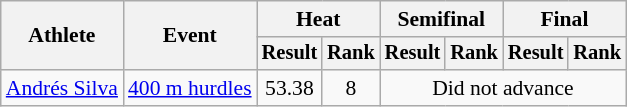<table class="wikitable" style="font-size:90%">
<tr>
<th rowspan="2">Athlete</th>
<th rowspan="2">Event</th>
<th colspan="2">Heat</th>
<th colspan="2">Semifinal</th>
<th colspan="2">Final</th>
</tr>
<tr style="font-size:95%">
<th>Result</th>
<th>Rank</th>
<th>Result</th>
<th>Rank</th>
<th>Result</th>
<th>Rank</th>
</tr>
<tr align=center>
<td align=left><a href='#'>Andrés Silva</a></td>
<td align=left><a href='#'>400 m hurdles</a></td>
<td>53.38</td>
<td>8</td>
<td colspan=4>Did not advance</td>
</tr>
</table>
